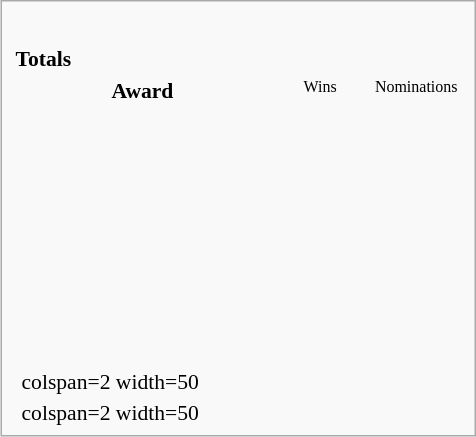<table class="infobox" style="width: 22em; text-align: left; font-size: 90%; vertical-align: middle;">
<tr>
<td colspan="3" style="text-align:center;"> </td>
</tr>
<tr>
<td colspan=3><br><table class="collapsible collapsed" width=100%>
<tr>
<th colspan=3 style="background-color#d9e8ff" text-align:center;">Totals</th>
</tr>
<tr style="background-color#d9e8ff; text-align:center;">
<th style="vertical-align: middle;">Award</th>
<td style="background#cceecc; font-size:8pt;" width="60px">Wins</td>
<td style="background#eecccc; font-size:8pt;" width="60px">Nominations</td>
</tr>
<tr>
<td align=center><br></td>
<td></td>
<td></td>
</tr>
<tr>
<td align=center><br></td>
<td></td>
<td></td>
</tr>
<tr>
<td align=center><br></td>
<td></td>
<td></td>
</tr>
<tr>
<td align=center><br></td>
<td></td>
<td></td>
</tr>
<tr>
<td align=center><br></td>
<td></td>
<td></td>
</tr>
<tr>
<td align=center><br></td>
<td></td>
<td></td>
</tr>
<tr>
<td align=center><br></td>
<td></td>
<td></td>
</tr>
<tr>
<td align=center><br></td>
<td></td>
<td></td>
</tr>
<tr>
</tr>
</table>
</td>
</tr>
<tr style="background-color#d9e8ff">
<td></td>
<td>colspan=2 width=50 </td>
</tr>
<tr>
<td></td>
<td>colspan=2 width=50 </td>
</tr>
</table>
